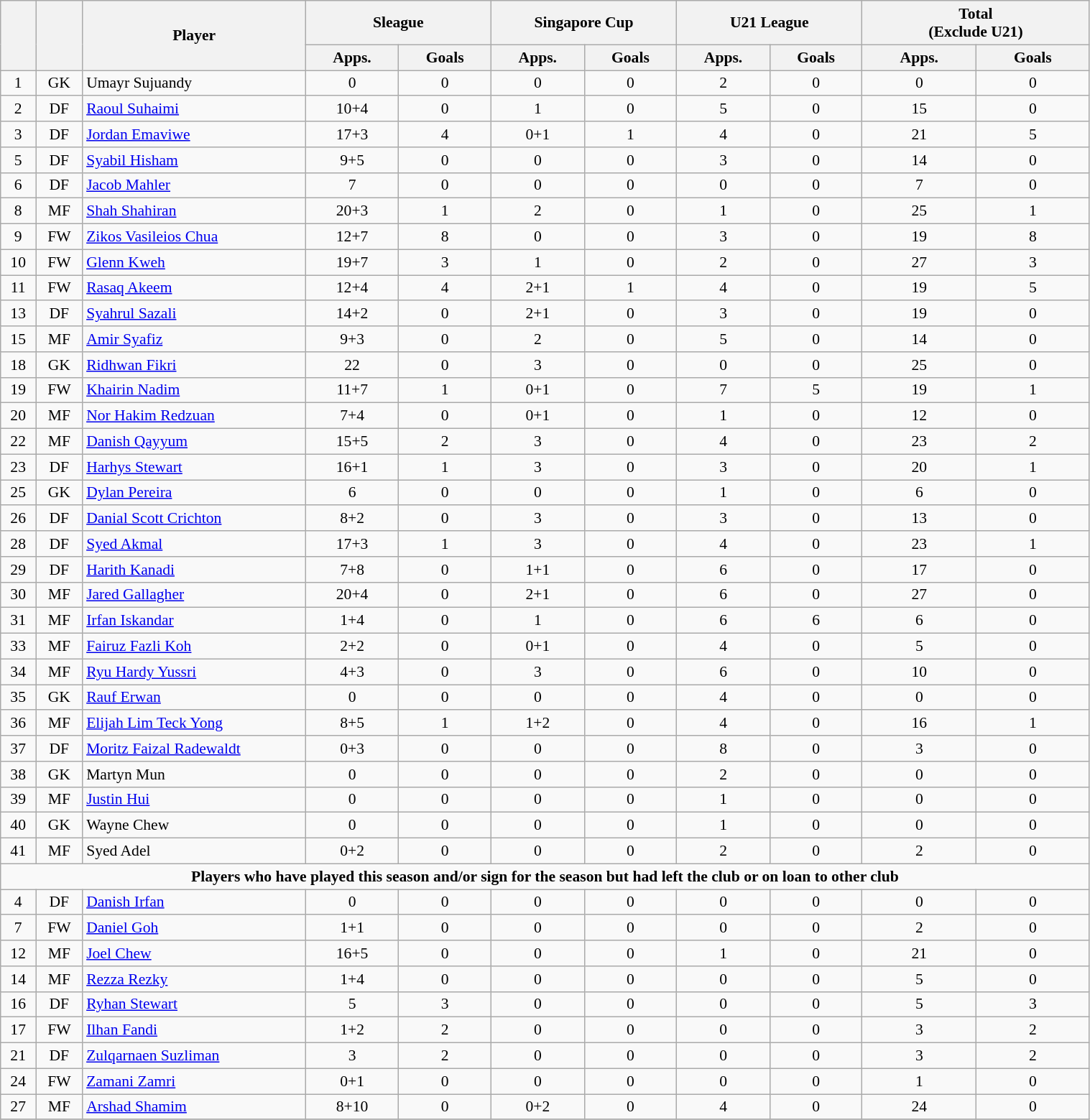<table class="wikitable" style="text-align:center; font-size:90%; width:80%;">
<tr>
<th rowspan=2></th>
<th rowspan=2></th>
<th rowspan=2 width="200">Player</th>
<th colspan=2 width="105">Sleague</th>
<th colspan=2 width="105">Singapore Cup</th>
<th colspan=2 width="105">U21 League</th>
<th colspan=2 width="130">Total <br> (Exclude U21)</th>
</tr>
<tr>
<th>Apps.</th>
<th>Goals</th>
<th>Apps.</th>
<th>Goals</th>
<th>Apps.</th>
<th>Goals</th>
<th>Apps.</th>
<th>Goals</th>
</tr>
<tr>
<td>1</td>
<td>GK</td>
<td align="left"> Umayr Sujuandy</td>
<td>0</td>
<td>0</td>
<td>0</td>
<td>0</td>
<td>2</td>
<td>0</td>
<td>0</td>
<td>0</td>
</tr>
<tr>
<td>2</td>
<td>DF</td>
<td align="left"> <a href='#'>Raoul Suhaimi</a></td>
<td>10+4</td>
<td>0</td>
<td>1</td>
<td>0</td>
<td>5</td>
<td>0</td>
<td>15</td>
<td>0</td>
</tr>
<tr>
<td>3</td>
<td>DF</td>
<td align="left"> <a href='#'>Jordan Emaviwe</a></td>
<td>17+3</td>
<td>4</td>
<td>0+1</td>
<td>1</td>
<td>4</td>
<td>0</td>
<td>21</td>
<td>5</td>
</tr>
<tr>
<td>5</td>
<td>DF</td>
<td align="left"> <a href='#'>Syabil Hisham</a></td>
<td>9+5</td>
<td>0</td>
<td>0</td>
<td>0</td>
<td>3</td>
<td>0</td>
<td>14</td>
<td>0</td>
</tr>
<tr>
<td>6</td>
<td>DF</td>
<td align="left"> <a href='#'>Jacob Mahler</a></td>
<td>7</td>
<td>0</td>
<td>0</td>
<td>0</td>
<td>0</td>
<td>0</td>
<td>7</td>
<td>0</td>
</tr>
<tr>
<td>8</td>
<td>MF</td>
<td align="left"> <a href='#'>Shah Shahiran</a></td>
<td>20+3</td>
<td>1</td>
<td>2</td>
<td>0</td>
<td>1</td>
<td>0</td>
<td>25</td>
<td>1</td>
</tr>
<tr>
<td>9</td>
<td>FW</td>
<td align="left"> <a href='#'>Zikos Vasileios Chua</a></td>
<td>12+7</td>
<td>8</td>
<td>0</td>
<td>0</td>
<td>3</td>
<td>0</td>
<td>19</td>
<td>8</td>
</tr>
<tr>
<td>10</td>
<td>FW</td>
<td align="left"> <a href='#'>Glenn Kweh</a></td>
<td>19+7</td>
<td>3</td>
<td>1</td>
<td>0</td>
<td>2</td>
<td>0</td>
<td>27</td>
<td>3</td>
</tr>
<tr>
<td>11</td>
<td>FW</td>
<td align="left"> <a href='#'>Rasaq Akeem</a></td>
<td>12+4</td>
<td>4</td>
<td>2+1</td>
<td>1</td>
<td>4</td>
<td>0</td>
<td>19</td>
<td>5</td>
</tr>
<tr>
<td>13</td>
<td>DF</td>
<td align="left"> <a href='#'>Syahrul Sazali</a></td>
<td>14+2</td>
<td>0</td>
<td>2+1</td>
<td>0</td>
<td>3</td>
<td>0</td>
<td>19</td>
<td>0</td>
</tr>
<tr>
<td>15</td>
<td>MF</td>
<td align="left"> <a href='#'>Amir Syafiz</a></td>
<td>9+3</td>
<td>0</td>
<td>2</td>
<td>0</td>
<td>5</td>
<td>0</td>
<td>14</td>
<td>0</td>
</tr>
<tr>
<td>18</td>
<td>GK</td>
<td align="left"> <a href='#'>Ridhwan Fikri</a></td>
<td>22</td>
<td>0</td>
<td>3</td>
<td>0</td>
<td>0</td>
<td>0</td>
<td>25</td>
<td>0</td>
</tr>
<tr>
<td>19</td>
<td>FW</td>
<td align="left"> <a href='#'>Khairin Nadim</a></td>
<td>11+7</td>
<td>1</td>
<td>0+1</td>
<td>0</td>
<td>7</td>
<td>5</td>
<td>19</td>
<td>1</td>
</tr>
<tr>
<td>20</td>
<td>MF</td>
<td align="left"> <a href='#'>Nor Hakim Redzuan</a></td>
<td>7+4</td>
<td>0</td>
<td>0+1</td>
<td>0</td>
<td>1</td>
<td>0</td>
<td>12</td>
<td>0</td>
</tr>
<tr>
<td>22</td>
<td>MF</td>
<td align="left"> <a href='#'>Danish Qayyum</a></td>
<td>15+5</td>
<td>2</td>
<td>3</td>
<td>0</td>
<td>4</td>
<td>0</td>
<td>23</td>
<td>2</td>
</tr>
<tr>
<td>23</td>
<td>DF</td>
<td align="left"> <a href='#'>Harhys Stewart</a></td>
<td>16+1</td>
<td>1</td>
<td>3</td>
<td>0</td>
<td>3</td>
<td>0</td>
<td>20</td>
<td>1</td>
</tr>
<tr>
<td>25</td>
<td>GK</td>
<td align="left"> <a href='#'>Dylan Pereira</a></td>
<td>6</td>
<td>0</td>
<td>0</td>
<td>0</td>
<td>1</td>
<td>0</td>
<td>6</td>
<td>0</td>
</tr>
<tr>
<td>26</td>
<td>DF</td>
<td align="left"> <a href='#'>Danial Scott Crichton</a></td>
<td>8+2</td>
<td>0</td>
<td>3</td>
<td>0</td>
<td>3</td>
<td>0</td>
<td>13</td>
<td>0</td>
</tr>
<tr>
<td>28</td>
<td>DF</td>
<td align="left"> <a href='#'>Syed Akmal</a></td>
<td>17+3</td>
<td>1</td>
<td>3</td>
<td>0</td>
<td>4</td>
<td>0</td>
<td>23</td>
<td>1</td>
</tr>
<tr>
<td>29</td>
<td>DF</td>
<td align="left"> <a href='#'>Harith Kanadi</a></td>
<td>7+8</td>
<td>0</td>
<td>1+1</td>
<td>0</td>
<td>6</td>
<td>0</td>
<td>17</td>
<td>0</td>
</tr>
<tr>
<td>30</td>
<td>MF</td>
<td align="left"> <a href='#'>Jared Gallagher</a></td>
<td>20+4</td>
<td>0</td>
<td>2+1</td>
<td>0</td>
<td>6</td>
<td>0</td>
<td>27</td>
<td>0</td>
</tr>
<tr>
<td>31</td>
<td>MF</td>
<td align="left"> <a href='#'>Irfan Iskandar</a></td>
<td>1+4</td>
<td>0</td>
<td>1</td>
<td>0</td>
<td>6</td>
<td>6</td>
<td>6</td>
<td>0</td>
</tr>
<tr>
<td>33</td>
<td>MF</td>
<td align="left"> <a href='#'>Fairuz Fazli Koh</a></td>
<td>2+2</td>
<td>0</td>
<td>0+1</td>
<td>0</td>
<td>4</td>
<td>0</td>
<td>5</td>
<td>0</td>
</tr>
<tr>
<td>34</td>
<td>MF</td>
<td align="left"> <a href='#'>Ryu Hardy Yussri</a></td>
<td>4+3</td>
<td>0</td>
<td>3</td>
<td>0</td>
<td>6</td>
<td>0</td>
<td>10</td>
<td>0</td>
</tr>
<tr>
<td>35</td>
<td>GK</td>
<td align="left"> <a href='#'>Rauf Erwan</a></td>
<td>0</td>
<td>0</td>
<td>0</td>
<td>0</td>
<td>4</td>
<td>0</td>
<td>0</td>
<td>0</td>
</tr>
<tr>
<td>36</td>
<td>MF</td>
<td align="left"> <a href='#'>Elijah Lim Teck Yong</a></td>
<td>8+5</td>
<td>1</td>
<td>1+2</td>
<td>0</td>
<td>4</td>
<td>0</td>
<td>16</td>
<td>1</td>
</tr>
<tr>
<td>37</td>
<td>DF</td>
<td align="left"> <a href='#'>Moritz Faizal Radewaldt</a></td>
<td>0+3</td>
<td>0</td>
<td>0</td>
<td>0</td>
<td>8</td>
<td>0</td>
<td>3</td>
<td>0</td>
</tr>
<tr>
<td>38</td>
<td>GK</td>
<td align="left"> Martyn Mun</td>
<td>0</td>
<td>0</td>
<td>0</td>
<td>0</td>
<td>2</td>
<td>0</td>
<td>0</td>
<td>0</td>
</tr>
<tr>
<td>39</td>
<td>MF</td>
<td align="left"> <a href='#'>Justin Hui</a></td>
<td>0</td>
<td>0</td>
<td>0</td>
<td>0</td>
<td>1</td>
<td>0</td>
<td>0</td>
<td>0</td>
</tr>
<tr>
<td>40</td>
<td>GK</td>
<td align="left"> Wayne Chew</td>
<td>0</td>
<td>0</td>
<td>0</td>
<td>0</td>
<td>1</td>
<td>0</td>
<td>0</td>
<td>0</td>
</tr>
<tr>
<td>41</td>
<td>MF</td>
<td align="left"> Syed Adel</td>
<td>0+2</td>
<td>0</td>
<td>0</td>
<td>0</td>
<td>2</td>
<td>0</td>
<td>2</td>
<td>0</td>
</tr>
<tr>
<td colspan="17"><strong>Players who have played this season and/or sign for the season but had left the club or on loan to other club</strong></td>
</tr>
<tr>
<td>4</td>
<td>DF</td>
<td align="left"> <a href='#'>Danish Irfan</a></td>
<td>0</td>
<td>0</td>
<td>0</td>
<td>0</td>
<td>0</td>
<td>0</td>
<td>0</td>
<td>0</td>
</tr>
<tr>
<td>7</td>
<td>FW</td>
<td align="left"> <a href='#'>Daniel Goh</a></td>
<td>1+1</td>
<td>0</td>
<td>0</td>
<td>0</td>
<td>0</td>
<td>0</td>
<td>2</td>
<td>0</td>
</tr>
<tr>
<td>12</td>
<td>MF</td>
<td align="left"> <a href='#'>Joel Chew</a></td>
<td>16+5</td>
<td>0</td>
<td>0</td>
<td>0</td>
<td>1</td>
<td>0</td>
<td>21</td>
<td>0</td>
</tr>
<tr>
<td>14</td>
<td>MF</td>
<td align="left"> <a href='#'>Rezza Rezky</a></td>
<td>1+4</td>
<td>0</td>
<td>0</td>
<td>0</td>
<td>0</td>
<td>0</td>
<td>5</td>
<td>0</td>
</tr>
<tr>
<td>16</td>
<td>DF</td>
<td align="left"> <a href='#'>Ryhan Stewart</a></td>
<td>5</td>
<td>3</td>
<td>0</td>
<td>0</td>
<td>0</td>
<td>0</td>
<td>5</td>
<td>3</td>
</tr>
<tr>
<td>17</td>
<td>FW</td>
<td align="left"> <a href='#'>Ilhan Fandi</a></td>
<td>1+2</td>
<td>2</td>
<td>0</td>
<td>0</td>
<td>0</td>
<td>0</td>
<td>3</td>
<td>2</td>
</tr>
<tr>
<td>21</td>
<td>DF</td>
<td align="left"> <a href='#'>Zulqarnaen Suzliman</a></td>
<td>3</td>
<td>2</td>
<td>0</td>
<td>0</td>
<td>0</td>
<td>0</td>
<td>3</td>
<td>2</td>
</tr>
<tr>
<td>24</td>
<td>FW</td>
<td align="left"> <a href='#'>Zamani Zamri</a></td>
<td>0+1</td>
<td>0</td>
<td>0</td>
<td>0</td>
<td>0</td>
<td>0</td>
<td>1</td>
<td>0</td>
</tr>
<tr>
<td>27</td>
<td>MF</td>
<td align="left"> <a href='#'>Arshad Shamim</a></td>
<td>8+10</td>
<td>0</td>
<td>0+2</td>
<td>0</td>
<td>4</td>
<td>0</td>
<td>24</td>
<td>0</td>
</tr>
<tr>
</tr>
</table>
